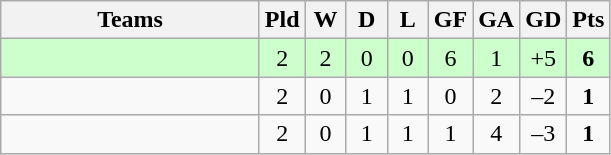<table class="wikitable" style="text-align: center;">
<tr>
<th width=165>Teams</th>
<th width=20>Pld</th>
<th width=20>W</th>
<th width=20>D</th>
<th width=20>L</th>
<th width=20>GF</th>
<th width=20>GA</th>
<th width=20>GD</th>
<th width=20>Pts</th>
</tr>
<tr align=center style="background:#ccffcc;">
<td style="text-align:left;"></td>
<td>2</td>
<td>2</td>
<td>0</td>
<td>0</td>
<td>6</td>
<td>1</td>
<td>+5</td>
<td><strong>6</strong></td>
</tr>
<tr align=center>
<td style="text-align:left;"></td>
<td>2</td>
<td>0</td>
<td>1</td>
<td>1</td>
<td>0</td>
<td>2</td>
<td>–2</td>
<td><strong>1</strong></td>
</tr>
<tr align=center>
<td style="text-align:left;"></td>
<td>2</td>
<td>0</td>
<td>1</td>
<td>1</td>
<td>1</td>
<td>4</td>
<td>–3</td>
<td><strong>1</strong></td>
</tr>
</table>
